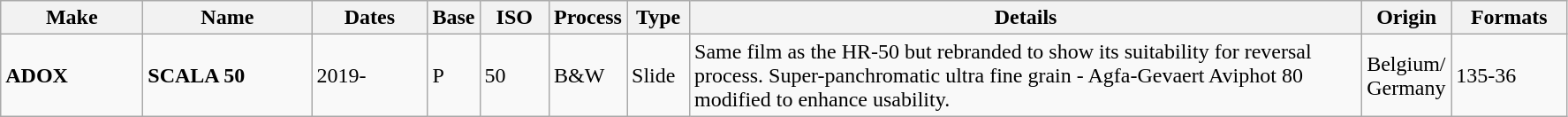<table class="wikitable">
<tr>
<th scope="col" style="width: 100px;">Make</th>
<th scope="col" style="width: 120px;">Name</th>
<th scope="col" style="width: 80px;">Dates</th>
<th scope="col" style="width: 30px;">Base</th>
<th scope="col" style="width: 45px;">ISO</th>
<th scope="col" style="width: 40px;">Process</th>
<th scope="col" style="width: 40px;">Type</th>
<th scope="col" style="width: 500px;">Details</th>
<th scope="col" style="width: 60px;">Origin</th>
<th scope="col" style="width: 80px;">Formats</th>
</tr>
<tr>
<td><strong>ADOX</strong></td>
<td><strong>SCALA 50</strong></td>
<td>2019-</td>
<td>P</td>
<td>50</td>
<td>B&W</td>
<td>Slide</td>
<td>Same film as the HR-50 but rebranded to show its suitability for reversal process. Super-panchromatic ultra fine grain - Agfa-Gevaert Aviphot 80 modified to enhance usability.</td>
<td>Belgium/ Germany</td>
<td>135-36</td>
</tr>
</table>
